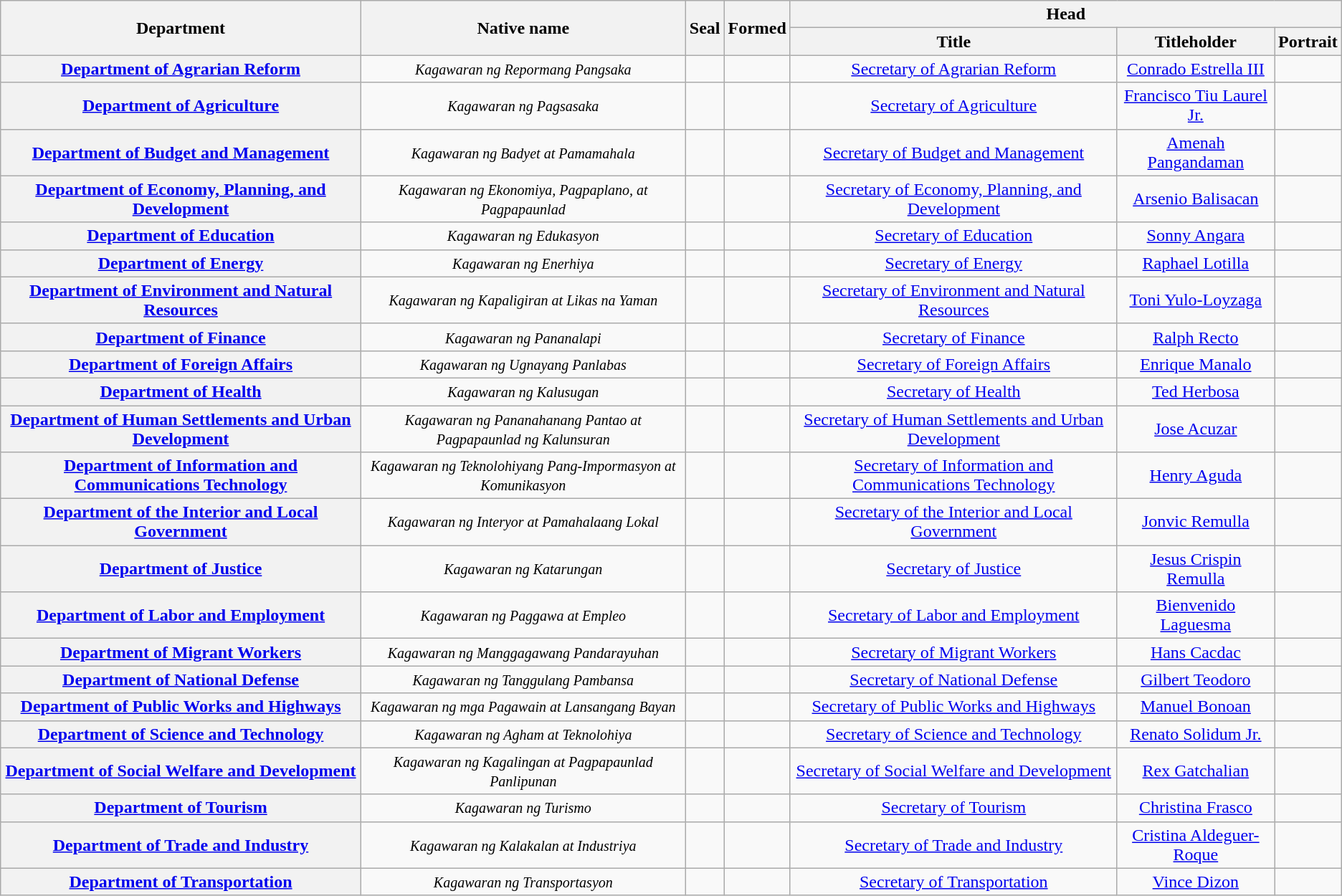<table class="wikitable sortable plainrowheaders" style="text-align:center;">
<tr>
<th scope="col" rowspan="2">Department</th>
<th scope="col" rowspan="2" data-sort-type="date">Native name</th>
<th scope="col" rowspan="2" data-sort-type="date">Seal</th>
<th scope="col" rowspan="2" data-sort-type="date">Formed</th>
<th scope="col" colspan="3">Head</th>
</tr>
<tr>
<th scope="col">Title</th>
<th scope="col">Titleholder</th>
<th scope="col">Portrait</th>
</tr>
<tr>
<th scope="row"><a href='#'>Department of Agrarian Reform</a></th>
<td><small> <em>Kagawaran ng Repormang Pangsaka</em> </small></td>
<td></td>
<td></td>
<td><a href='#'>Secretary of Agrarian Reform</a></td>
<td><a href='#'>Conrado Estrella III</a></td>
<td><br></td>
</tr>
<tr>
<th scope="row"><a href='#'>Department of Agriculture</a></th>
<td><small> <em>Kagawaran ng Pagsasaka</em> </small></td>
<td></td>
<td></td>
<td><a href='#'>Secretary of Agriculture</a></td>
<td><a href='#'>Francisco Tiu Laurel Jr.</a></td>
<td><br></td>
</tr>
<tr>
<th scope="row"><a href='#'>Department of Budget and Management</a></th>
<td><small> <em>Kagawaran ng Badyet at Pamamahala</em> </small></td>
<td></td>
<td></td>
<td><a href='#'>Secretary of Budget and Management</a></td>
<td><a href='#'>Amenah Pangandaman</a></td>
<td><br></td>
</tr>
<tr>
<th scope="row"><a href='#'>Department of Economy, Planning, and Development</a></th>
<td><small> <em>Kagawaran ng Ekonomiya, Pagpaplano, at Pagpapaunlad</em> </small></td>
<td></td>
<td></td>
<td><a href='#'>Secretary of Economy, Planning, and Development</a></td>
<td><a href='#'>Arsenio Balisacan</a></td>
<td><br></td>
</tr>
<tr>
<th scope="row"><a href='#'>Department of Education</a></th>
<td><small> <em>Kagawaran ng Edukasyon</em> </small></td>
<td></td>
<td></td>
<td><a href='#'>Secretary of Education</a></td>
<td><a href='#'>Sonny Angara</a></td>
<td><br></td>
</tr>
<tr>
<th scope="row"><a href='#'>Department of Energy</a></th>
<td><small> <em>Kagawaran ng Enerhiya</em> </small></td>
<td></td>
<td></td>
<td><a href='#'>Secretary of Energy</a></td>
<td><a href='#'>Raphael Lotilla</a></td>
<td><br></td>
</tr>
<tr>
<th scope="row"><a href='#'>Department of Environment and Natural Resources</a></th>
<td><small> <em>Kagawaran ng Kapaligiran at Likas na Yaman</em> </small></td>
<td></td>
<td></td>
<td><a href='#'>Secretary of Environment and Natural Resources</a></td>
<td><a href='#'>Toni Yulo-Loyzaga</a></td>
<td><br></td>
</tr>
<tr>
<th scope="row"><a href='#'>Department of Finance</a></th>
<td><small> <em>Kagawaran ng Pananalapi</em> </small></td>
<td></td>
<td></td>
<td><a href='#'>Secretary of Finance</a></td>
<td><a href='#'>Ralph Recto</a></td>
<td><br></td>
</tr>
<tr>
<th scope="row"><a href='#'>Department of Foreign Affairs</a></th>
<td><small> <em>Kagawaran ng Ugnayang Panlabas</em> </small></td>
<td></td>
<td></td>
<td><a href='#'>Secretary of Foreign Affairs</a></td>
<td><a href='#'>Enrique Manalo</a></td>
<td><br></td>
</tr>
<tr>
<th scope="row"><a href='#'>Department of Health</a></th>
<td><small> <em>Kagawaran ng Kalusugan</em> </small></td>
<td></td>
<td></td>
<td><a href='#'>Secretary of Health</a></td>
<td><a href='#'>Ted Herbosa</a></td>
<td><br></td>
</tr>
<tr>
<th scope="row"><a href='#'>Department of Human Settlements and Urban Development</a></th>
<td><small> <em>Kagawaran ng Pananahanang Pantao at Pagpapaunlad ng Kalunsuran</em> </small></td>
<td></td>
<td></td>
<td><a href='#'>Secretary of  Human Settlements and Urban Development</a></td>
<td><a href='#'>Jose Acuzar</a></td>
<td><br></td>
</tr>
<tr>
<th scope="row"><a href='#'>Department of Information and Communications Technology</a></th>
<td><small> <em>Kagawaran ng Teknolohiyang Pang-Impormasyon at Komunikasyon</em> </small></td>
<td></td>
<td></td>
<td><a href='#'>Secretary of Information and Communications Technology</a></td>
<td><a href='#'>Henry Aguda</a></td>
<td><br></td>
</tr>
<tr>
<th scope="row"><a href='#'>Department of the Interior and Local Government</a></th>
<td><small> <em>Kagawaran ng Interyor at Pamahalaang Lokal</em> </small></td>
<td></td>
<td></td>
<td><a href='#'>Secretary of the Interior and Local Government</a></td>
<td><a href='#'>Jonvic Remulla</a></td>
<td><br></td>
</tr>
<tr>
<th scope="row"><a href='#'>Department of Justice</a></th>
<td><small> <em>Kagawaran ng Katarungan</em> </small></td>
<td></td>
<td></td>
<td><a href='#'>Secretary of Justice</a></td>
<td><a href='#'>Jesus Crispin Remulla</a></td>
<td><br></td>
</tr>
<tr>
<th scope="row"><a href='#'>Department of Labor and Employment</a></th>
<td><small> <em>Kagawaran ng Paggawa at Empleo</em> </small></td>
<td></td>
<td></td>
<td><a href='#'>Secretary of Labor and Employment</a></td>
<td><a href='#'>Bienvenido Laguesma</a></td>
<td><br></td>
</tr>
<tr>
<th scope="row"><a href='#'>Department of Migrant Workers</a></th>
<td><small> <em>Kagawaran ng Manggagawang Pandarayuhan</em> </small></td>
<td></td>
<td></td>
<td><a href='#'>Secretary of Migrant Workers</a></td>
<td><a href='#'>Hans Cacdac</a></td>
<td><br></td>
</tr>
<tr>
<th scope="row"><a href='#'>Department of National Defense</a></th>
<td><small> <em>Kagawaran ng Tanggulang Pambansa</em> </small></td>
<td></td>
<td></td>
<td><a href='#'>Secretary of National Defense</a></td>
<td><a href='#'>Gilbert Teodoro</a></td>
<td><br></td>
</tr>
<tr>
<th scope="row"><a href='#'>Department of Public Works and Highways</a></th>
<td><small> <em>Kagawaran ng mga Pagawain at Lansangang Bayan</em> </small></td>
<td></td>
<td></td>
<td><a href='#'>Secretary of Public Works and Highways</a></td>
<td><a href='#'>Manuel Bonoan</a></td>
<td><br></td>
</tr>
<tr>
<th scope="row"><a href='#'>Department of Science and Technology</a></th>
<td><small> <em>Kagawaran ng Agham at Teknolohiya</em> </small></td>
<td></td>
<td></td>
<td><a href='#'>Secretary of Science and Technology</a></td>
<td><a href='#'>Renato Solidum Jr.</a></td>
<td><br></td>
</tr>
<tr>
<th scope="row"><a href='#'>Department of Social Welfare and Development</a></th>
<td><small> <em>Kagawaran ng Kagalingan at Pagpapaunlad Panlipunan</em> </small></td>
<td></td>
<td></td>
<td><a href='#'>Secretary of Social Welfare and Development</a></td>
<td><a href='#'>Rex Gatchalian</a></td>
<td><br></td>
</tr>
<tr>
<th scope="row"><a href='#'>Department of Tourism</a></th>
<td><small> <em>Kagawaran ng Turismo</em> </small></td>
<td></td>
<td></td>
<td><a href='#'>Secretary of Tourism</a></td>
<td><a href='#'>Christina Frasco</a></td>
<td><br></td>
</tr>
<tr>
<th scope="row"><a href='#'>Department of Trade and Industry</a></th>
<td><small> <em>Kagawaran ng Kalakalan at Industriya</em> </small></td>
<td></td>
<td></td>
<td><a href='#'>Secretary of Trade and Industry</a></td>
<td><a href='#'>Cristina Aldeguer-Roque</a></td>
<td><br></td>
</tr>
<tr>
<th scope="row"><a href='#'>Department of Transportation</a></th>
<td><small> <em>Kagawaran ng Transportasyon</em> </small></td>
<td></td>
<td></td>
<td><a href='#'>Secretary of Transportation</a></td>
<td><a href='#'>Vince Dizon</a></td>
<td><br></td>
</tr>
</table>
